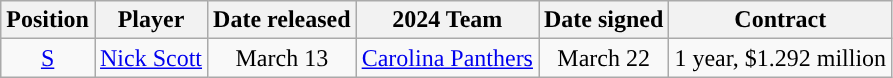<table class="wikitable" style="text-align:center">
<tr>
<th>Position</th>
<th>Player</th>
<th>Date released</th>
<th>2024 Team</th>
<th>Date signed</th>
<th>Contract</th>
</tr>
<tr>
<td><a href='#'>S</a></td>
<td><a href='#'>Nick Scott</a></td>
<td>March 13</td>
<td><a href='#'>Carolina Panthers</a></td>
<td>March 22</td>
<td>1 year, $1.292 million</td>
</tr>
</table>
